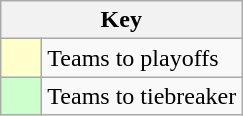<table class="wikitable" style="text-align: center;">
<tr>
<th colspan=2>Key</th>
</tr>
<tr>
<td style="background:#ffffcc; width:20px;"></td>
<td align=left>Teams to playoffs</td>
</tr>
<tr>
<td style="background:#ccffcc; width:20px;"></td>
<td align=left>Teams to tiebreaker</td>
</tr>
</table>
